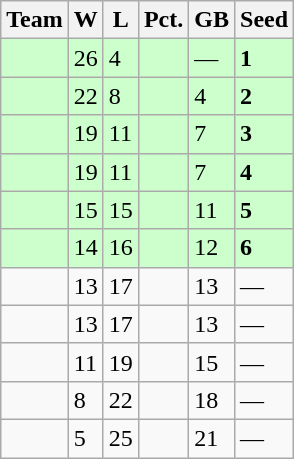<table class=wikitable>
<tr>
<th>Team</th>
<th>W</th>
<th>L</th>
<th>Pct.</th>
<th>GB</th>
<th>Seed</th>
</tr>
<tr bgcolor=ccffcc>
<td></td>
<td>26</td>
<td>4</td>
<td></td>
<td>—</td>
<td><strong>1</strong></td>
</tr>
<tr bgcolor=ccffcc>
<td></td>
<td>22</td>
<td>8</td>
<td></td>
<td>4</td>
<td><strong>2</strong></td>
</tr>
<tr bgcolor=ccffcc>
<td></td>
<td>19</td>
<td>11</td>
<td></td>
<td>7</td>
<td><strong>3</strong></td>
</tr>
<tr bgcolor=ccffcc>
<td></td>
<td>19</td>
<td>11</td>
<td></td>
<td>7</td>
<td><strong>4</strong></td>
</tr>
<tr bgcolor=ccffcc>
<td></td>
<td>15</td>
<td>15</td>
<td></td>
<td>11</td>
<td><strong>5</strong></td>
</tr>
<tr bgcolor=ccffcc>
<td></td>
<td>14</td>
<td>16</td>
<td></td>
<td>12</td>
<td><strong>6</strong></td>
</tr>
<tr>
<td></td>
<td>13</td>
<td>17</td>
<td></td>
<td>13</td>
<td>—</td>
</tr>
<tr>
<td></td>
<td>13</td>
<td>17</td>
<td></td>
<td>13</td>
<td>—</td>
</tr>
<tr>
<td></td>
<td>11</td>
<td>19</td>
<td></td>
<td>15</td>
<td>—</td>
</tr>
<tr>
<td></td>
<td>8</td>
<td>22</td>
<td></td>
<td>18</td>
<td>—</td>
</tr>
<tr>
<td></td>
<td>5</td>
<td>25</td>
<td></td>
<td>21</td>
<td>—</td>
</tr>
</table>
